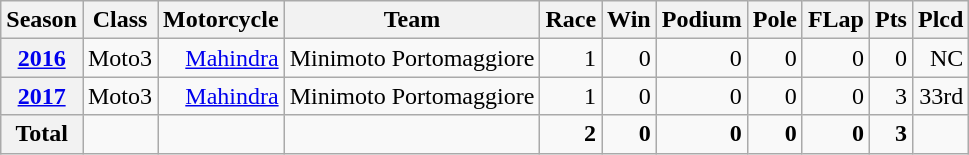<table class="wikitable" style=text-align:right>
<tr>
<th>Season</th>
<th>Class</th>
<th>Motorcycle</th>
<th>Team</th>
<th>Race</th>
<th>Win</th>
<th>Podium</th>
<th>Pole</th>
<th>FLap</th>
<th>Pts</th>
<th>Plcd</th>
</tr>
<tr>
<th><a href='#'>2016</a></th>
<td>Moto3</td>
<td><a href='#'>Mahindra</a></td>
<td>Minimoto Portomaggiore</td>
<td>1</td>
<td>0</td>
<td>0</td>
<td>0</td>
<td>0</td>
<td>0</td>
<td>NC</td>
</tr>
<tr>
<th><a href='#'>2017</a></th>
<td>Moto3</td>
<td><a href='#'>Mahindra</a></td>
<td>Minimoto Portomaggiore</td>
<td>1</td>
<td>0</td>
<td>0</td>
<td>0</td>
<td>0</td>
<td>3</td>
<td>33rd</td>
</tr>
<tr>
<th>Total</th>
<td></td>
<td></td>
<td></td>
<td><strong>2</strong></td>
<td><strong>0</strong></td>
<td><strong>0</strong></td>
<td><strong>0</strong></td>
<td><strong>0</strong></td>
<td><strong>3</strong></td>
<td></td>
</tr>
</table>
